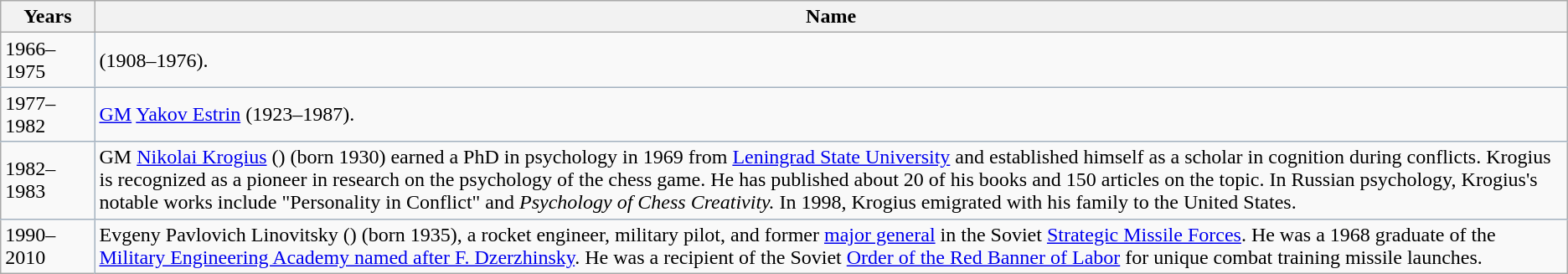<table class="wikitable">
<tr>
<th>Years</th>
<th>Name</th>
</tr>
<tr>
<td width="6%" style="border-width: 0px 0px 1px 0px; border-color: #A3B1BF">1966–1975</td>
<td width="94%" style="border-width: 0px 0px 1px 1px; border-color: #A3B1BF"> (1908–1976).</td>
</tr>
<tr>
<td width="6%" style="border-width: 0px 0px 1px 0px; border-color: #A3B1BF">1977–1982</td>
<td width="95%" style="border-width: 0px 0px 1px 1px; border-color: #A3B1BF"><a href='#'>GM</a> <a href='#'>Yakov Estrin</a> (1923–1987).</td>
</tr>
<tr>
<td width="6%" style="border-width: 0px 0px 1px 0px; border-color: #A3B1BF">1982–1983</td>
<td width="94%" style="border-width: 0px 0px 1px 1px; border-color: #A3B1BF">GM <a href='#'>Nikolai Krogius</a> () (born 1930) earned a PhD in psychology in 1969 from <a href='#'>Leningrad State University</a> and established himself as a scholar in cognition during conflicts. Krogius is recognized as a pioneer in research on the psychology of the chess game. He has published about 20 of his books and 150 articles on the topic. In Russian psychology, Krogius's notable works include "Personality in Conflict" and <em>Psychology of Chess Creativity.</em> In 1998, Krogius emigrated with his family to the United States.</td>
</tr>
<tr>
<td width="6%" style="border-width: 0px 0px 0px 0px; border-color: #A3B1BF">1990–2010</td>
<td width="94%" style="border-width: 0px 0px 0px 1px; border-color: #A3B1BF">Evgeny Pavlovich Linovitsky () (born 1935), a rocket engineer, military pilot, and former <a href='#'>major general</a> in the Soviet <a href='#'>Strategic Missile Forces</a>. He was a 1968 graduate of the <a href='#'>Military Engineering Academy named after F. Dzerzhinsky</a>. He was a recipient of the Soviet <a href='#'>Order of the Red Banner of Labor</a> for unique combat training missile launches.</td>
</tr>
</table>
